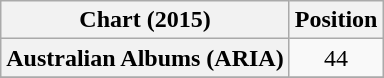<table class="wikitable sortable plainrowheaders" style="text-align:center">
<tr>
<th scope="col">Chart (2015)</th>
<th scope="col">Position</th>
</tr>
<tr>
<th scope="row">Australian Albums (ARIA)</th>
<td>44</td>
</tr>
<tr>
</tr>
</table>
